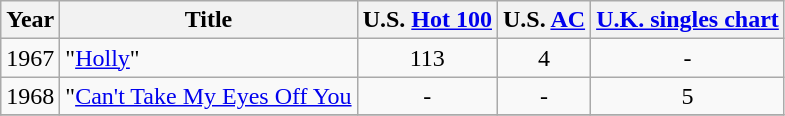<table class="wikitable">
<tr>
<th>Year</th>
<th>Title</th>
<th>U.S. <a href='#'>Hot 100</a><br></th>
<th>U.S. <a href='#'>AC</a><br></th>
<th><a href='#'>U.K. singles chart</a><br></th>
</tr>
<tr>
<td>1967</td>
<td>"<a href='#'>Holly</a>"</td>
<td align="center">113</td>
<td align="center">4</td>
<td align="center">-</td>
</tr>
<tr>
<td>1968</td>
<td>"<a href='#'>Can't Take My Eyes Off You</a></td>
<td align="center">-</td>
<td align="center">-</td>
<td align="center">5</td>
</tr>
<tr>
</tr>
</table>
